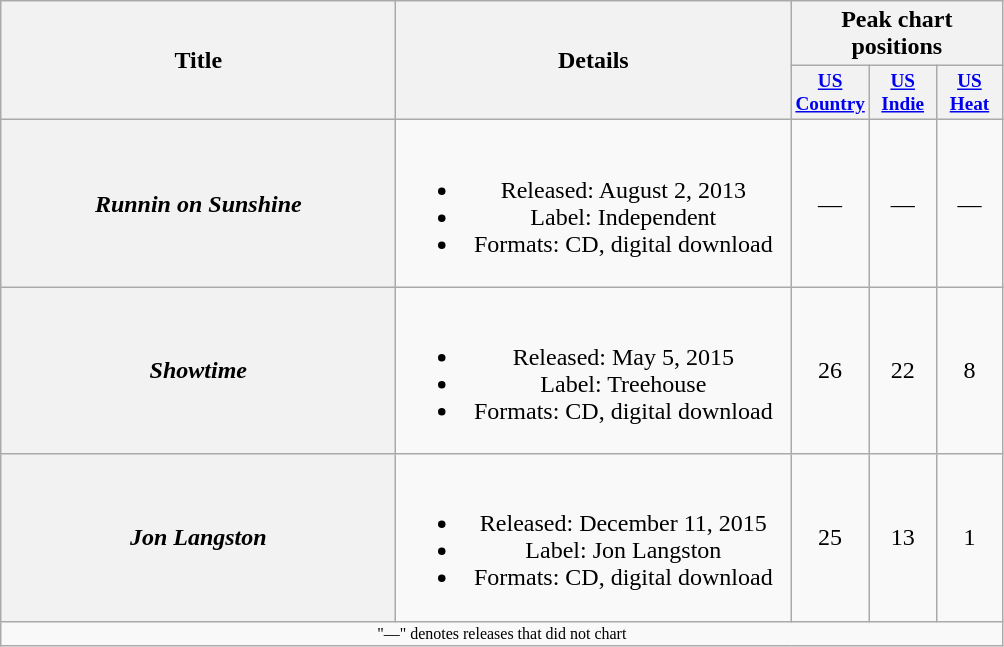<table class="wikitable plainrowheaders" style="text-align:center;">
<tr>
<th scope="col" rowspan="2" style="width:16em;">Title</th>
<th scope="col" rowspan="2" style="width:16em;">Details</th>
<th scope="col" colspan="3">Peak chart positions</th>
</tr>
<tr>
<th style="width:3em; font-size:80%"><a href='#'>US<br>Country</a><br></th>
<th style="width:3em; font-size:80%"><a href='#'>US<br>Indie</a><br></th>
<th style="width:3em; font-size:80%"><a href='#'>US<br>Heat</a><br></th>
</tr>
<tr>
<th scope="row"><em>Runnin on Sunshine</em></th>
<td><br><ul><li>Released: August 2, 2013</li><li>Label: Independent</li><li>Formats: CD, digital download</li></ul></td>
<td>—</td>
<td>—</td>
<td>—</td>
</tr>
<tr>
<th scope="row"><em>Showtime</em></th>
<td><br><ul><li>Released: May 5, 2015</li><li>Label: Treehouse</li><li>Formats: CD, digital download</li></ul></td>
<td>26</td>
<td>22</td>
<td>8</td>
</tr>
<tr>
<th scope="row"><em>Jon Langston</em></th>
<td><br><ul><li>Released: December 11, 2015</li><li>Label: Jon Langston</li><li>Formats: CD, digital download</li></ul></td>
<td>25</td>
<td>13</td>
<td>1</td>
</tr>
<tr>
<td colspan="10" style="font-size:8pt">"—" denotes releases that did not chart</td>
</tr>
</table>
